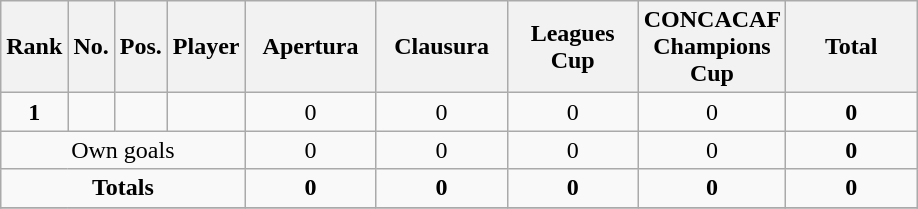<table class="wikitable sortable alternance" style="text-align:center">
<tr>
<th>Rank</th>
<th>No.</th>
<th>Pos.</th>
<th>Player</th>
<th width="80">Apertura</th>
<th width="80">Clausura</th>
<th width="80">Leagues Cup</th>
<th width="80">CONCACAF Champions Cup</th>
<th width="80">Total</th>
</tr>
<tr>
<td><strong>1</strong></td>
<td></td>
<td></td>
<td></td>
<td>0</td>
<td>0</td>
<td>0</td>
<td>0</td>
<td><strong>0</strong></td>
</tr>
<tr>
<td colspan="4">Own goals</td>
<td>0</td>
<td>0</td>
<td>0</td>
<td>0</td>
<td><strong>0</strong></td>
</tr>
<tr class="sortbottom">
<td colspan="4"><strong>Totals</strong></td>
<td><strong>0</strong></td>
<td><strong>0</strong></td>
<td><strong>0</strong></td>
<td><strong>0</strong></td>
<td><strong>0</strong></td>
</tr>
<tr>
</tr>
</table>
